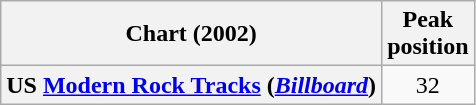<table class="wikitable sortable plainrowheaders" style="text-align:center;">
<tr>
<th scope="col">Chart (2002)</th>
<th scope="col">Peak<br>position</th>
</tr>
<tr>
<th scope="row">US <a href='#'>Modern Rock Tracks</a> (<em><a href='#'>Billboard</a></em>)</th>
<td style="text-align:center;">32</td>
</tr>
</table>
